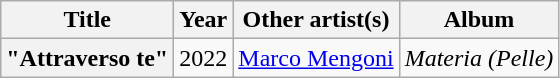<table class="wikitable plainrowheaders" style="text-align:center;">
<tr>
<th>Title</th>
<th>Year</th>
<th>Other artist(s)</th>
<th>Album</th>
</tr>
<tr>
<th scope="row">"Attraverso te"</th>
<td>2022</td>
<td><a href='#'>Marco Mengoni</a></td>
<td><em>Materia (Pelle)</em></td>
</tr>
</table>
